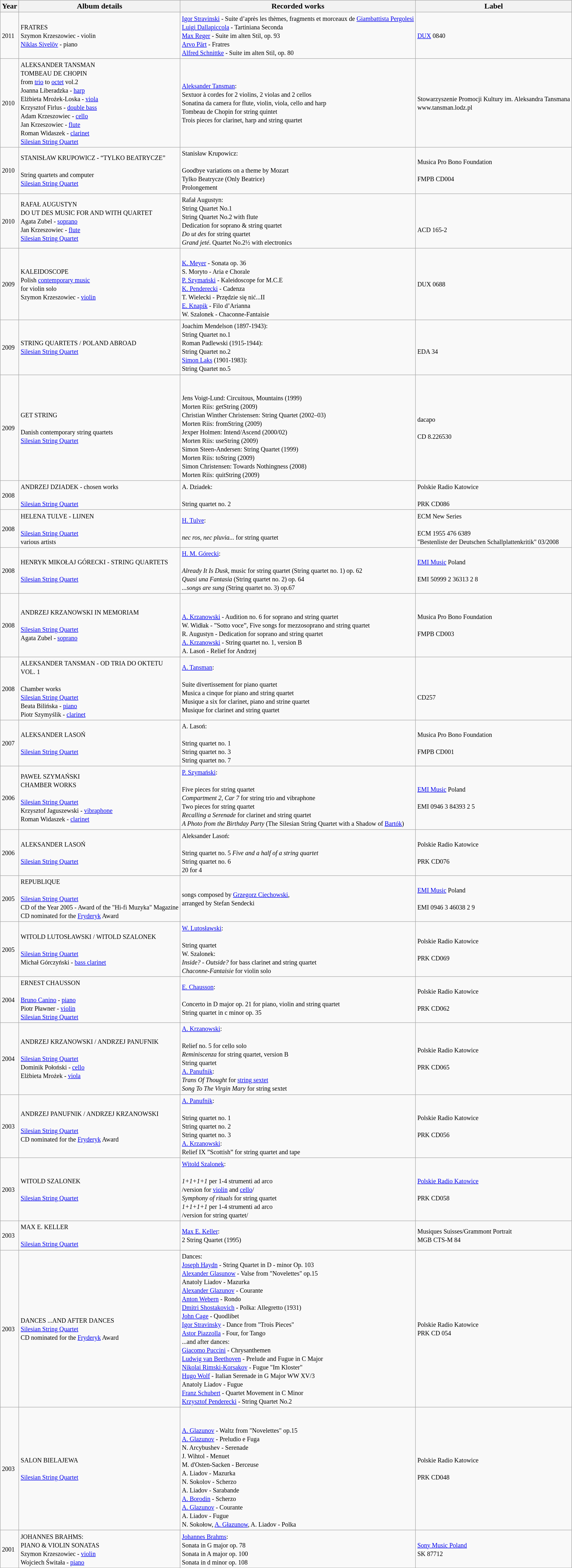<table class="wikitable">
<tr>
<th>Year</th>
<th>Album details</th>
<th>Recorded works</th>
<th>Label</th>
</tr>
<tr>
<td><small>2011</small></td>
<td><small>FRATRES<br>Szymon Krzeszowiec - violin<br><a href='#'>Niklas Sivelöv</a> - piano</small><br></td>
<td><small><a href='#'>Igor Stravinski</a> - Suite d’après les thèmes, fragments et morceaux de <a href='#'>Giambattista Pergolesi</a><br><a href='#'>Luigi Dallapiccola</a> - Tartiniana Seconda<br><a href='#'>Max Reger</a> - Suite im alten Stil, op. 93<br><a href='#'>Arvo Pärt</a> - Fratres<br><a href='#'>Alfred Schnittke</a> - Suite im alten Stil, op. 80</small><br></td>
<td><small><a href='#'>DUX</a> 0840</small></td>
</tr>
<tr>
<td><small>2010</small></td>
<td><small>ALEKSANDER TANSMAN<br>TOMBEAU DE CHOPIN<br>from <a href='#'>trio</a> to <a href='#'>octet</a> vol.2<br>Joanna Liberadzka - <a href='#'>harp</a><br>Elżbieta Mrożek-Loska - <a href='#'>viola</a><br>Krzysztof Firlus - <a href='#'>double bass</a><br>Adam Krzeszowiec - <a href='#'>cello</a><br>Jan Krzeszowiec - <a href='#'>flute</a><br>Roman Widaszek - <a href='#'>clarinet</a><br><a href='#'>Silesian String Quartet</a></small><br></td>
<td><small><a href='#'>Aleksander Tansman</a>:<br>Sextuor à cordes for 2 violins, 2 violas and 2 cellos<br>Sonatina da camera for flute, violin, viola, cello and harp<br>Tombeau de Chopin for string quintet<br>Trois pieces for clarinet, harp and string quartet</small><br></td>
<td><small>Stowarzyszenie Promocji Kultury im. Aleksandra Tansmana<br>www.tansman.lodz.pl</small><br></td>
</tr>
<tr>
<td><small>2010</small></td>
<td><small>STANISŁAW KRUPOWICZ - “TYLKO BEATRYCZE”</small><br><br><small>String quartets and computer</small><br>
<small><a href='#'>Silesian String Quartet</a></small><br></td>
<td><small>Stanisław Krupowicz:</small><br><br><small>Goodbye variations on a theme by Mozart</small><br>
<small>Tylko Beatrycze (Only Beatrice)</small><br>
<small>Prolongement</small><br></td>
<td><small>Musica Pro Bono Foundation</small><br><br><small>FMPB CD004</small><br></td>
</tr>
<tr>
<td><small>2010</small></td>
<td><small>RAFAŁ AUGUSTYN<br>DO UT DES MUSIC FOR AND WITH QUARTET<br>Agata Zubel - <a href='#'>soprano</a><br>Jan Krzeszowiec - <a href='#'>flute</a><br><a href='#'>Silesian String Quartet</a></small><br></td>
<td><small>Rafał Augustyn:<br>String Quartet No.1<br>String Quartet No.2 with flute<br>Dedication for soprano & string quartet<br><em>Do ut des</em> for string quartet<br><em>Grand jeté</em>. Quartet No.2½ with electronics</small><br></td>
<td><small><br><br>ACD 165-2</small><br></td>
</tr>
<tr>
<td><small>2009</small></td>
<td><small>KALEIDOSCOPE<br>Polish <a href='#'>contemporary music</a> <br>for violin solo<br>Szymon Krzeszowiec - <a href='#'>violin</a></small><br></td>
<td><small><br><a href='#'>K. Meyer</a> - Sonata op. 36<br>S. Moryto - Aria e Chorale<br><a href='#'>P. Szymański</a> - Kaleidoscope for M.C.E<br><a href='#'>K. Penderecki</a> - Cadenza<br>T. Wielecki - Przędzie się nić...II<br><a href='#'>E. Knapik</a> - Filo d’Arianna<br>W. Szalonek - Chaconne-Fantaisie</small><br></td>
<td><small>DUX 0688</small></td>
</tr>
<tr>
<td><small>2009</small></td>
<td><small>STRING QUARTETS / POLAND ABROAD<br><a href='#'>Silesian String Quartet</a></small><br></td>
<td><small>Joachim Mendelson (1897-1943):<br>String Quartet no.1<br>Roman Padlewski (1915-1944):<br>String Quartet no.2<br><a href='#'>Simon Laks</a> (1901-1983):<br>String Quartet no.5</small><br></td>
<td><small><br>EDA 34</small></td>
</tr>
<tr>
<td><small>2009</small></td>
<td><small>GET STRING</small><br><br><small>Danish contemporary string quartets</small><br>
<small><a href='#'>Silesian String Quartet</a></small><br></td>
<td><br><br><small>Jens Voigt-Lund: Circuitous, Mountains (1999)<br>Morten Riis: getString (2009)<br>Christian Winther Christensen: String Quartet (2002–03)<br>Morten Riis: fromString (2009)<br>Jexper Holmen: Intend/Ascend (2000/02)<br>Morten Riis: useString (2009)<br>Simon Steen-Andersen: String Quartet (1999)<br>Morten Riis: toString (2009)<br>Simon Christensen: Towards Nothingness (2008)<br>Morten Riis: quitString (2009)</small><br></td>
<td><small>dacapo</small><br><br><small>CD 8.226530</small><br></td>
</tr>
<tr>
<td><small>2008</small></td>
<td><small>ANDRZEJ DZIADEK - chosen works</small><br><br><small><a href='#'>Silesian String Quartet</a></small><br></td>
<td><small>A. Dziadek:</small><br><br><small>String quartet no. 2</small><br></td>
<td><small>Polskie Radio Katowice</small><br><br><small>PRK CD086</small><br></td>
</tr>
<tr>
<td><small>2008</small></td>
<td><small>HELENA TULVE - LIJNEN</small><br><br><small><a href='#'>Silesian String Quartet</a></small><br>
<small>various artists</small><br></td>
<td><small><a href='#'>H. Tulve</a>:</small><br><br><small><em>nec ros, nec pluvia...</em> for string quartet</small><br></td>
<td><small>ECM New Series</small><br><br><small>ECM 1955 476 6389</small><br>
<small>"Bestenliste der Deutschen Schallplattenkritik" 03/2008</small><br></td>
</tr>
<tr>
<td><small>2008</small></td>
<td><small>HENRYK MIKOŁAJ GÓRECKI - STRING QUARTETS</small><br><br><small><a href='#'>Silesian String Quartet</a></small><br></td>
<td><small><a href='#'>H. M. Górecki</a>:</small><br><br><small><em>Already It Is Dusk</em>, music for string quartet (String quartet no. 1) op. 62</small><br>
<small><em>Quasi una Fantasia</em> (String quartet no. 2) op. 64</small><br>
<small><em>...songs are sung</em> (String quartet no. 3) op.67</small><br></td>
<td><small><a href='#'>EMI Music</a> Poland</small><br><br><small>EMI 50999 2 36313 2 8</small><br></td>
</tr>
<tr>
<td><small>2008</small></td>
<td><small>ANDRZEJ KRZANOWSKI IN MEMORIAM</small><br><br><small><a href='#'>Silesian String Quartet</a></small><br>
<small>Agata Zubel - <a href='#'>soprano</a></small><br></td>
<td><br><br><small><a href='#'>A. Krzanowski</a> - Audition no. 6 for soprano and string quartet</small><br>
<small>W. Widłak - ”Sotto voce”, Five songs for mezzosoprano and string quartet</small><br>
<small>R. Augustyn - Dedication for soprano and string quartet</small><br>
<small><a href='#'>A. Krzanowski</a> - String quartet no. 1, version B</small><br>
<small>A. Lasoń - Relief for Andrzej</small><br></td>
<td><small>Musica Pro Bono Foundation</small><br><br><small>FMPB CD003</small><br></td>
</tr>
<tr>
<td><small>2008</small></td>
<td><small>ALEKSANDER TANSMAN - OD TRIA DO OKTETU <br>VOL. 1</small><br><br><small>Chamber works</small><br>
<small><a href='#'>Silesian String Quartet</a></small><br>
<small>Beata Bilińska - <a href='#'>piano</a></small><br>
<small>Piotr Szymyślik - <a href='#'>clarinet</a></small><br></td>
<td><small><a href='#'>A. Tansman</a>:</small><br><br><small>Suite divertissement for piano quartet</small><br>
<small>Musica a cinque for piano and string quartet</small><br>
<small>Musique a six for clarinet, piano and strine quartet</small><br>
<small>Musique for clarinet and string quartet</small><br></td>
<td><small></small><br><br><small>CD257</small><br></td>
</tr>
<tr>
<td><small>2007</small></td>
<td><small>ALEKSANDER LASOŃ</small><br><br><small><a href='#'>Silesian String Quartet</a></small><br></td>
<td><small>A. Lasoń:</small><br><br><small>String quartet no. 1</small><br>
<small>String quartet no. 3</small><br>
<small>String quartet no. 7</small> <br></td>
<td><small>Musica Pro Bono Foundation</small><br><br><small>FMPB CD001</small><br></td>
</tr>
<tr>
<td><small>2006</small></td>
<td><small>PAWEŁ SZYMAŃSKI<br>CHAMBER WORKS</small><br><br><small><a href='#'>Silesian String Quartet</a></small><br>
<small>Krzysztof Jaguszewski - <a href='#'>vibraphone</a></small><br>
<small>Roman Widaszek - <a href='#'>clarinet</a></small><br></td>
<td><small><a href='#'>P. Szymański</a>:</small><br><br><small>Five pieces for string quartet</small><br>
<small><em>Compartment 2, Car 7</em>  for string trio and vibraphone</small><br>
<small>Two pieces for string quartet</small><br>
<small><em>Recalling a Serenade</em> for clarinet and string quartet</small><br>
<small><em>A Photo from the Birthday Party</em> (The Silesian String Quartet with a Shadow of <a href='#'>Bartók</a>)</small><br></td>
<td><small><a href='#'>EMI Music</a> Poland</small><br><br><small>EMI 0946 3 84393 2 5</small><br></td>
</tr>
<tr>
<td><small>2006</small></td>
<td><small>ALEKSANDER LASOŃ</small><br><br><small><a href='#'>Silesian String Quartet</a></small><br></td>
<td><small>Aleksander Lasoń:</small><br><br><small>String quartet no. 5 <em>Five and a half of a string quartet</em></small><br>
<small>String quartet no. 6</small><br>
<small>20 for 4</small><br></td>
<td><small>Polskie Radio Katowice</small><br><br><small>PRK CD076</small><br></td>
</tr>
<tr>
<td><small>2005</small></td>
<td><small>REPUBLIQUE</small><br><br><small><a href='#'>Silesian String Quartet</a><br>CD of the Year 2005 - Award of the "Hi-fi Muzyka" Magazine<br>CD nominated for the <a href='#'>Fryderyk</a> Award</small><br></td>
<td><small>songs composed by <a href='#'>Grzegorz Ciechowski</a>,<br>arranged by Stefan Sendecki</small><br></td>
<td><small><a href='#'>EMI Music</a> Poland</small><br><br><small>EMI 0946 3 46038 2 9</small><br></td>
</tr>
<tr>
<td><small>2005</small></td>
<td><small>WITOLD LUTOSŁAWSKI / WITOLD SZALONEK</small><br><br><small><a href='#'>Silesian String Quartet</a></small><br>
<small>Michał Górczyński - <a href='#'>bass clarinet</a></small><br></td>
<td><small><a href='#'>W. Lutosławski</a>:</small><br><br><small>String quartet</small><br>
<small>W. Szalonek:</small><br>
<small><em>Inside? - Outside?</em>  for bass clarinet and string quartet</small><br>
<small><em>Chaconne-Fantaisie</em> for violin solo</small><br></td>
<td><small>Polskie Radio Katowice</small><br><br><small>PRK CD069</small><br></td>
</tr>
<tr>
<td><small>2004</small></td>
<td><small>ERNEST CHAUSSON</small><br><br><small><a href='#'>Bruno Canino</a> - <a href='#'>piano</a></small><br>
<small>Piotr Pławner - <a href='#'>violin</a></small><br>
<small><a href='#'>Silesian String Quartet</a></small><br></td>
<td><small><a href='#'>E. Chausson</a>:</small><br><br><small>Concerto in D major op. 21 for piano, violin and string quartet</small><br>
<small>String quartet in c minor op. 35</small><br></td>
<td><small>Polskie Radio Katowice</small><br><br><small>PRK CD062</small><br></td>
</tr>
<tr>
<td><small>2004</small></td>
<td><small>ANDRZEJ KRZANOWSKI / ANDRZEJ PANUFNIK</small><br><br><small><a href='#'>Silesian String Quartet</a></small><br><small>Dominik Połoński - <a href='#'>cello</a></small><br>
<small>Elżbieta Mrożek - <a href='#'>viola</a></small><br></td>
<td><small><a href='#'>A. Krzanowski</a>:</small><br><br><small>Relief no. 5 for cello solo</small><br>
<small><em>Reminiscenza</em> for string quartet, version B</small><br>
<small>String quartet</small><br>
<small><a href='#'>A. Panufnik</a>:</small><br>
<small><em>Trans Of Thought</em> for <a href='#'>string sextet</a></small><br>
<small><em>Song To The Virgin Mary</em> for string sextet</small><br></td>
<td><small>Polskie Radio Katowice</small><br><br><small>PRK CD065</small><br></td>
</tr>
<tr>
<td><small>2003</small></td>
<td><small>ANDRZEJ PANUFNIK / ANDRZEJ KRZANOWSKI</small><br><br><small><a href='#'>Silesian String Quartet</a><br>CD nominated for the <a href='#'>Fryderyk</a> Award</small><br></td>
<td><small><a href='#'>A. Panufnik</a>:</small><br><br><small>String quartet no. 1</small><br>
<small>String quartet no. 2</small><br>
<small>String quartet no. 3</small><br>
<small><a href='#'>A. Krzanowski</a>:</small><br>
<small>Relief IX ”Scottish” for string quartet and tape</small><br></td>
<td><small>Polskie Radio Katowice</small><br><br><small>PRK CD056</small><br></td>
</tr>
<tr>
<td><small>2003</small></td>
<td><small>WITOLD SZALONEK</small><br><br><small><a href='#'>Silesian String Quartet</a></small><br></td>
<td><small><a href='#'>Witold Szalonek</a>:</small><br><br><small><em>1+1+1+1</em> per 1-4 strumenti ad arco</small><br>
<small>/version for <a href='#'>violin</a> and <a href='#'>cello</a>/</small><br>
<small><em>Symphony of rituals</em> for string quartet</small><br>
<small><em>1+1+1+1</em> per 1-4 strumenti ad arco</small><br>
<small>/version for string quartet/</small><br></td>
<td><small><a href='#'>Polskie Radio Katowice</a></small><br><br><small>PRK CD058</small><br></td>
</tr>
<tr>
<td><small>2003</small></td>
<td><small>MAX E. KELLER</small><br><br><small><a href='#'>Silesian String Quartet</a></small><br></td>
<td><small> <a href='#'>Max E. Keller</a>:<br>2 String Quartet (1995)</small><br></td>
<td><small>Musiques Suisses/Grammont Portrait<br>MGB CTS-M 84</small></td>
</tr>
<tr>
<td><small>2003</small></td>
<td><small>DANCES ...AND AFTER DANCES<br><a href='#'>Silesian String Quartet</a><br>CD nominated for the <a href='#'>Fryderyk</a> Award</small><br></td>
<td><small>Dances:<br><a href='#'>Joseph Haydn</a> - String Quartet in D - minor Op. 103<br><a href='#'>Alexander Glasunow</a> - Valse from "Novelettes" op.15<br>Anatoly Liadov - Mazurka<br><a href='#'>Alexander Glazunov</a> - Courante<br><a href='#'>Anton Webern</a> - Rondo<br><a href='#'>Dmitri Shostakovich</a> - Polka: Allegretto (1931)<br><a href='#'>John Cage</a> - Quodlibet<br><a href='#'>Igor Stravinsky</a> - Dance from "Trois Pieces"<br><a href='#'>Astor Piazzolla</a> - Four, for Tango<br>...and after dances:<br><a href='#'>Giacomo Puccini</a> - Chrysanthemen<br><a href='#'>Ludwig van Beethoven</a> - Prelude and Fugue in C Major<br><a href='#'>Nikolai Rimski-Korsakov</a> - Fugue "Im Kloster"<br><a href='#'>Hugo Wolf</a> - Italian Serenade in G Major WW XV/3<br>Anatoly Liadov - Fugue<br><a href='#'>Franz Schubert</a> - Quartet Movement in C Minor<br><a href='#'>Krzysztof Penderecki</a> - String Quartet No.2</small><br></td>
<td><small>Polskie Radio Katowice<br>PRK CD 054</small></td>
</tr>
<tr>
<td><small>2003</small></td>
<td><small>SALON BIELAJEWA</small><br><br><small><a href='#'>Silesian String Quartet</a></small><br></td>
<td><br><br><small><a href='#'>A. Glazunov</a> - Waltz from "Novelettes" op.15</small><br>
<small><a href='#'>A. Glazunov</a> - Preludio e Fuga</small><br>
<small>N. Arcybushev - Serenade</small><br>
<small>J. Wihtol - Menuet</small><br>
<small>M. d'Osten-Sacken - Berceuse</small><br>
<small>A. Liadov - Mazurka</small><br>
<small>N. Sokolov - Scherzo</small><br>
<small>A. Liadov - Sarabande</small><br>
<small><a href='#'>A. Borodin</a> - Scherzo</small><br>
<small><a href='#'>A. Glazunov</a> - Courante</small><br>
<small>A. Liadov - Fugue</small><br>
<small>N. Sokołow, <a href='#'>A. Głazunow</a>, A. Liadov - Polka</small><br></td>
<td><small>Polskie Radio Katowice</small><br><br><small>PRK CD048</small><br></td>
</tr>
<tr>
<td><small>2001</small></td>
<td><small>JOHANNES BRAHMS: <br>PIANO & VIOLIN SONATAS<br>Szymon Krzeszowiec - <a href='#'>violin</a><br>Wojciech Świtała - <a href='#'>piano</a></small><br></td>
<td><small><a href='#'>Johannes Brahms</a>:<br>Sonata in G major op. 78<br>Sonata in A major op. 100<br>Sonata in d minor op. 108</small><br></td>
<td><small><a href='#'>Sony Music Poland</a><br>SK 87712</small></td>
</tr>
</table>
